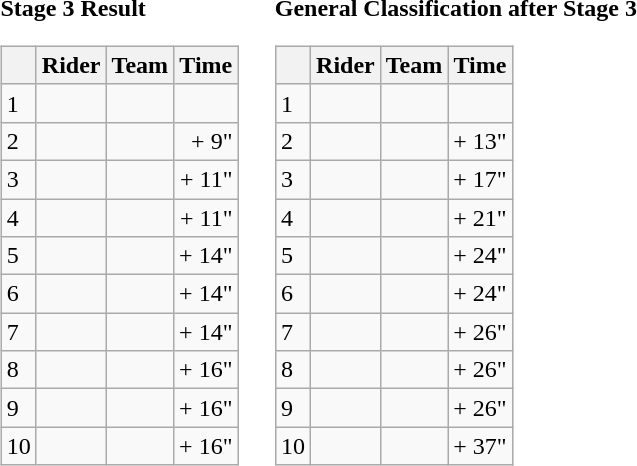<table>
<tr>
<td><strong>Stage 3 Result</strong><br><table class="wikitable">
<tr>
<th></th>
<th>Rider</th>
<th>Team</th>
<th>Time</th>
</tr>
<tr>
<td>1</td>
<td></td>
<td></td>
<td align="right"></td>
</tr>
<tr>
<td>2</td>
<td></td>
<td></td>
<td align="right">+ 9"</td>
</tr>
<tr>
<td>3</td>
<td></td>
<td></td>
<td align="right">+ 11"</td>
</tr>
<tr>
<td>4</td>
<td></td>
<td></td>
<td align="right">+ 11"</td>
</tr>
<tr>
<td>5</td>
<td></td>
<td></td>
<td align="right">+ 14"</td>
</tr>
<tr>
<td>6</td>
<td></td>
<td></td>
<td align="right">+ 14"</td>
</tr>
<tr>
<td>7</td>
<td></td>
<td></td>
<td align="right">+ 14"</td>
</tr>
<tr>
<td>8</td>
<td></td>
<td></td>
<td align="right">+ 16"</td>
</tr>
<tr>
<td>9</td>
<td></td>
<td></td>
<td align="right">+ 16"</td>
</tr>
<tr>
<td>10</td>
<td></td>
<td></td>
<td align="right">+ 16"</td>
</tr>
</table>
</td>
<td></td>
<td><strong>General Classification after Stage 3</strong><br><table class="wikitable">
<tr>
<th></th>
<th>Rider</th>
<th>Team</th>
<th>Time</th>
</tr>
<tr>
<td>1</td>
<td> </td>
<td></td>
<td align="right"></td>
</tr>
<tr>
<td>2</td>
<td></td>
<td></td>
<td align="right">+ 13"</td>
</tr>
<tr>
<td>3</td>
<td></td>
<td></td>
<td align="right">+ 17"</td>
</tr>
<tr>
<td>4</td>
<td></td>
<td></td>
<td align="right">+ 21"</td>
</tr>
<tr>
<td>5</td>
<td></td>
<td></td>
<td align="right">+ 24"</td>
</tr>
<tr>
<td>6</td>
<td></td>
<td></td>
<td align="right">+ 24"</td>
</tr>
<tr>
<td>7</td>
<td></td>
<td></td>
<td align="right">+ 26"</td>
</tr>
<tr>
<td>8</td>
<td></td>
<td></td>
<td align="right">+ 26"</td>
</tr>
<tr>
<td>9</td>
<td></td>
<td></td>
<td align="right">+ 26"</td>
</tr>
<tr>
<td>10</td>
<td></td>
<td></td>
<td align="right">+ 37"</td>
</tr>
</table>
</td>
</tr>
</table>
